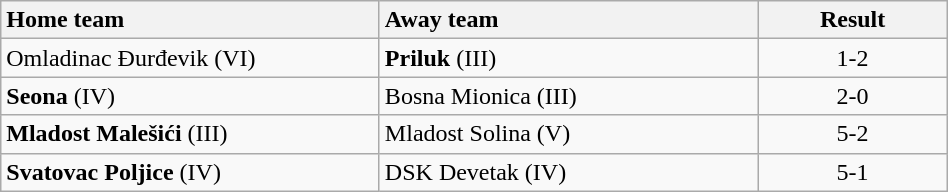<table class="wikitable" style="width:50%">
<tr>
<th style="width:40%; text-align:left">Home team</th>
<th style="width:40%; text-align:left">Away team</th>
<th>Result</th>
</tr>
<tr>
<td>Omladinac Đurđevik (VI)</td>
<td><strong>Priluk</strong> (III)</td>
<td style="text-align:center">1-2</td>
</tr>
<tr>
<td><strong>Seona</strong> (IV)</td>
<td>Bosna Mionica (III)</td>
<td style="text-align:center">2-0</td>
</tr>
<tr>
<td><strong>Mladost Malešići</strong> (III)</td>
<td>Mladost Solina (V)</td>
<td style="text-align:center">5-2</td>
</tr>
<tr>
<td><strong>Svatovac Poljice</strong> (IV)</td>
<td>DSK Devetak (IV)</td>
<td style="text-align:center">5-1</td>
</tr>
</table>
